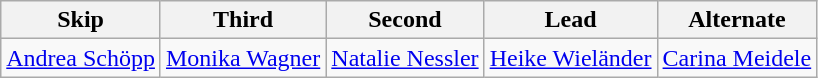<table class="wikitable">
<tr>
<th>Skip</th>
<th>Third</th>
<th>Second</th>
<th>Lead</th>
<th>Alternate</th>
</tr>
<tr>
<td><a href='#'>Andrea Schöpp</a></td>
<td><a href='#'>Monika Wagner</a></td>
<td><a href='#'>Natalie Nessler</a></td>
<td><a href='#'>Heike Wieländer</a></td>
<td><a href='#'>Carina Meidele</a></td>
</tr>
</table>
